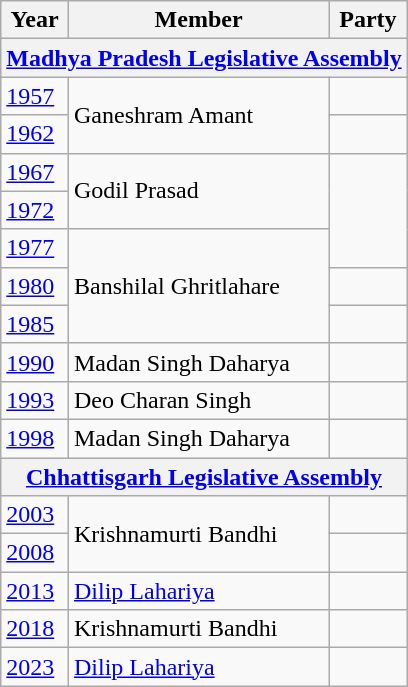<table class="wikitable">
<tr>
<th>Year</th>
<th>Member</th>
<th colspan="2">Party</th>
</tr>
<tr>
<th colspan=4><a href='#'>Madhya Pradesh Legislative Assembly</a></th>
</tr>
<tr>
<td><a href='#'>1957</a></td>
<td rowspan="2">Ganeshram Amant</td>
<td></td>
</tr>
<tr>
<td><a href='#'>1962</a></td>
<td></td>
</tr>
<tr>
<td><a href='#'>1967</a></td>
<td rowspan="2">Godil Prasad</td>
</tr>
<tr>
<td><a href='#'>1972</a></td>
</tr>
<tr>
<td><a href='#'>1977</a></td>
<td rowspan="3">Banshilal Ghritlahare</td>
</tr>
<tr>
<td><a href='#'>1980</a></td>
<td></td>
</tr>
<tr>
<td><a href='#'>1985</a></td>
<td></td>
</tr>
<tr>
<td><a href='#'>1990</a></td>
<td>Madan Singh Daharya</td>
<td></td>
</tr>
<tr>
<td><a href='#'>1993</a></td>
<td>Deo Charan Singh</td>
<td></td>
</tr>
<tr>
<td><a href='#'>1998</a></td>
<td>Madan Singh Daharya</td>
<td></td>
</tr>
<tr>
<th colspan=4><a href='#'>Chhattisgarh Legislative Assembly</a></th>
</tr>
<tr>
<td><a href='#'>2003</a></td>
<td rowspan="2">Krishnamurti Bandhi</td>
<td></td>
</tr>
<tr>
<td><a href='#'>2008</a></td>
</tr>
<tr>
<td><a href='#'>2013</a></td>
<td><a href='#'>Dilip Lahariya</a></td>
<td></td>
</tr>
<tr>
<td><a href='#'>2018</a></td>
<td>Krishnamurti Bandhi</td>
<td></td>
</tr>
<tr>
<td><a href='#'>2023</a></td>
<td><a href='#'>Dilip Lahariya</a></td>
<td></td>
</tr>
</table>
